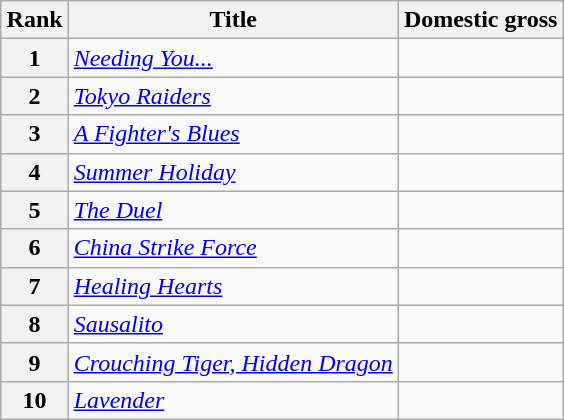<table class="wikitable sortable" style="margin:auto; margin:auto;">
<tr>
<th>Rank</th>
<th>Title</th>
<th>Domestic gross</th>
</tr>
<tr>
<th style="text-align:center;">1</th>
<td><em><a href='#'>Needing You...</a></em></td>
<td></td>
</tr>
<tr>
<th style="text-align:center;">2</th>
<td><em><a href='#'>Tokyo Raiders</a></em></td>
<td></td>
</tr>
<tr>
<th style="text-align:center;">3</th>
<td><em><a href='#'>A Fighter's Blues</a></em></td>
<td></td>
</tr>
<tr>
<th style="text-align:center;">4</th>
<td><em><a href='#'>Summer Holiday</a></em></td>
<td></td>
</tr>
<tr>
<th style="text-align:center;">5</th>
<td><em><a href='#'>The Duel</a></em></td>
<td></td>
</tr>
<tr>
<th style="text-align:center;">6</th>
<td><em><a href='#'>China Strike Force</a></em></td>
<td></td>
</tr>
<tr>
<th style="text-align:center;">7</th>
<td><em><a href='#'>Healing Hearts</a></em></td>
<td></td>
</tr>
<tr>
<th style="text-align:center;">8</th>
<td><em><a href='#'>Sausalito</a></em></td>
<td></td>
</tr>
<tr>
<th style="text-align:center;">9</th>
<td><em><a href='#'>Crouching Tiger, Hidden Dragon</a></em></td>
<td></td>
</tr>
<tr>
<th style="text-align:center;">10</th>
<td><em><a href='#'>Lavender</a></em></td>
<td></td>
</tr>
</table>
